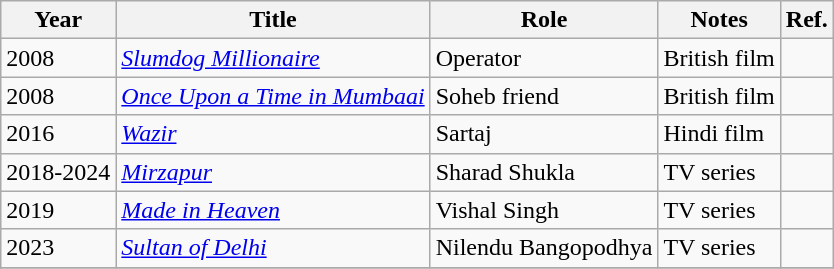<table class="wikitable sortable">
<tr>
<th scope="col">Year</th>
<th scope="col">Title</th>
<th scope="col">Role</th>
<th class="unsortable" scope="col">Notes</th>
<th class="unsortable" scope="col">Ref.</th>
</tr>
<tr>
<td>2008</td>
<td><em><a href='#'>Slumdog Millionaire</a></em></td>
<td>Operator</td>
<td>British film</td>
<td></td>
</tr>
<tr>
<td>2008</td>
<td><em><a href='#'>Once Upon a Time in Mumbaai</a></em></td>
<td>Soheb friend</td>
<td>British film</td>
<td></td>
</tr>
<tr>
<td>2016</td>
<td><em><a href='#'>Wazir</a></em></td>
<td>Sartaj</td>
<td>Hindi film</td>
<td></td>
</tr>
<tr>
<td>2018-2024</td>
<td><em><a href='#'>Mirzapur</a></em></td>
<td>Sharad Shukla</td>
<td>TV series</td>
<td></td>
</tr>
<tr>
<td>2019</td>
<td><em><a href='#'>Made in Heaven</a></em></td>
<td>Vishal Singh</td>
<td>TV series</td>
<td></td>
</tr>
<tr>
<td>2023</td>
<td><em><a href='#'>Sultan of Delhi</a></em></td>
<td>Nilendu Bangopodhya</td>
<td>TV series</td>
<td></td>
</tr>
<tr>
</tr>
</table>
